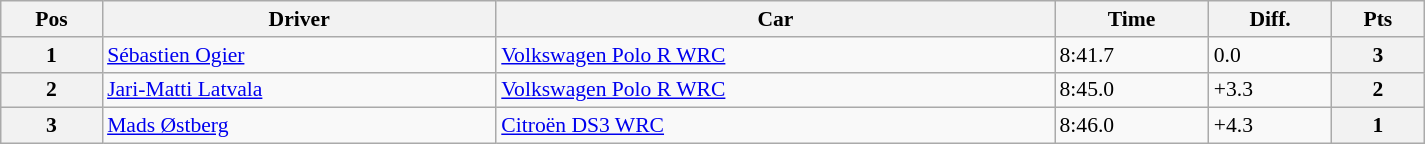<table class="wikitable" width=80% style="text-align: left; font-size: 90%; max-width: 950px;">
<tr>
<th>Pos</th>
<th>Driver</th>
<th>Car</th>
<th>Time</th>
<th>Diff.</th>
<th>Pts</th>
</tr>
<tr>
<th>1</th>
<td> <a href='#'>Sébastien Ogier</a></td>
<td><a href='#'>Volkswagen Polo R WRC</a></td>
<td>8:41.7</td>
<td>0.0</td>
<th><strong>3</strong></th>
</tr>
<tr>
<th>2</th>
<td> <a href='#'>Jari-Matti Latvala</a></td>
<td><a href='#'>Volkswagen Polo R WRC</a></td>
<td>8:45.0</td>
<td>+3.3</td>
<th><strong>2</strong></th>
</tr>
<tr>
<th>3</th>
<td> <a href='#'>Mads Østberg</a></td>
<td><a href='#'>Citroën DS3 WRC</a></td>
<td>8:46.0</td>
<td>+4.3</td>
<th><strong>1</strong></th>
</tr>
</table>
